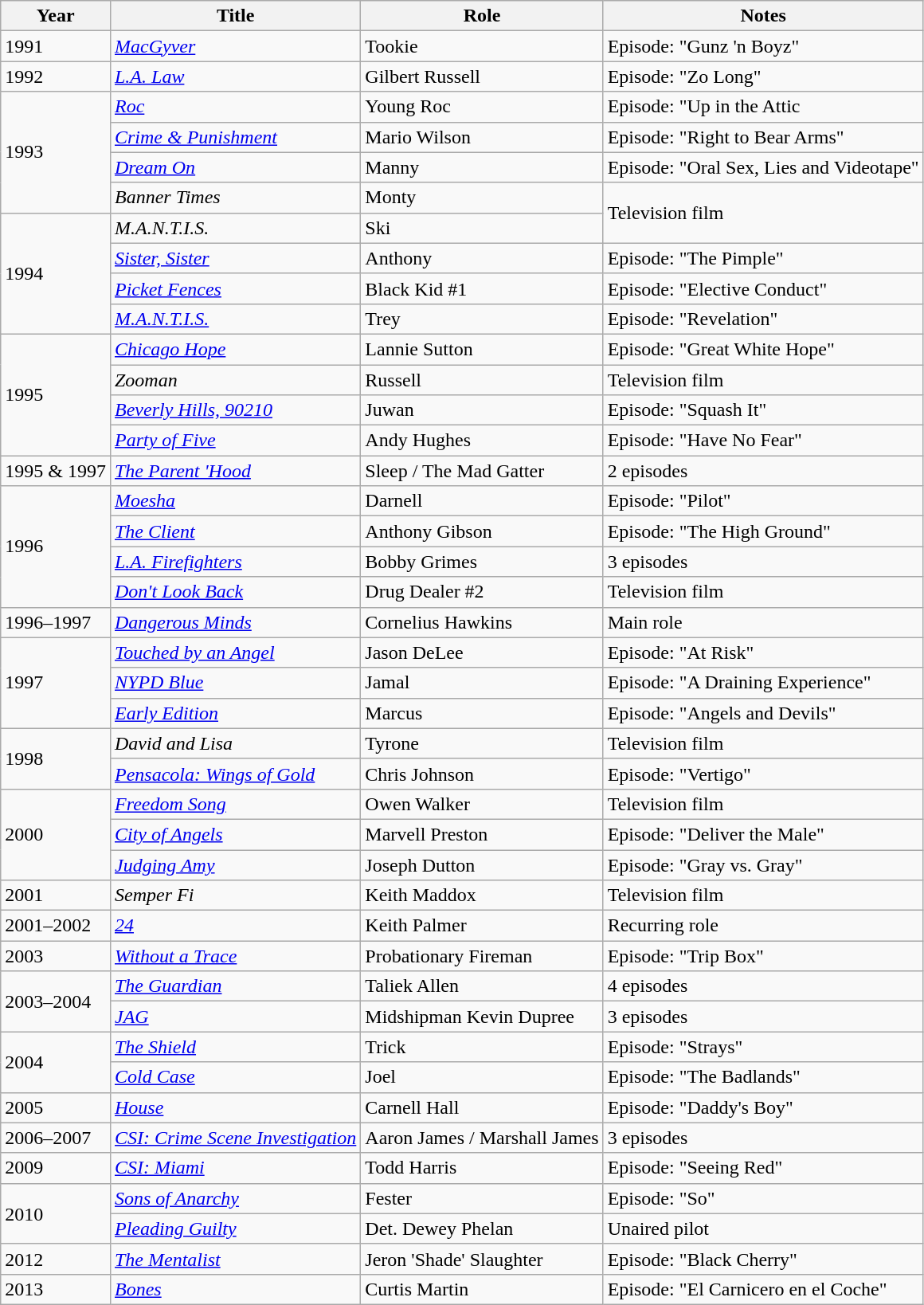<table class="wikitable sortable">
<tr>
<th>Year</th>
<th>Title</th>
<th>Role</th>
<th>Notes</th>
</tr>
<tr>
<td>1991</td>
<td><a href='#'><em>MacGyver</em></a></td>
<td>Tookie</td>
<td>Episode: "Gunz 'n Boyz"</td>
</tr>
<tr>
<td>1992</td>
<td><em><a href='#'>L.A. Law</a></em></td>
<td>Gilbert Russell</td>
<td>Episode: "Zo Long"</td>
</tr>
<tr>
<td rowspan=4>1993</td>
<td><em><a href='#'>Roc</a></em></td>
<td>Young Roc</td>
<td>Episode: "Up in the Attic</td>
</tr>
<tr>
<td><em><a href='#'>Crime & Punishment</a></em></td>
<td>Mario Wilson</td>
<td>Episode: "Right to Bear Arms"</td>
</tr>
<tr>
<td><em><a href='#'>Dream On</a></em></td>
<td>Manny</td>
<td>Episode: "Oral Sex, Lies and Videotape"</td>
</tr>
<tr>
<td><em>Banner Times</em></td>
<td>Monty</td>
<td rowspan=2>Television film</td>
</tr>
<tr>
<td rowspan=4>1994</td>
<td><em>M.A.N.T.I.S.</em></td>
<td>Ski</td>
</tr>
<tr>
<td><a href='#'><em>Sister, Sister</em></a></td>
<td>Anthony</td>
<td>Episode: "The Pimple"</td>
</tr>
<tr>
<td><em><a href='#'>Picket Fences</a></em></td>
<td>Black Kid #1</td>
<td>Episode: "Elective Conduct"</td>
</tr>
<tr>
<td><em><a href='#'>M.A.N.T.I.S.</a></em></td>
<td>Trey</td>
<td>Episode: "Revelation"</td>
</tr>
<tr>
<td rowspan=4>1995</td>
<td><em><a href='#'>Chicago Hope</a></em></td>
<td>Lannie Sutton</td>
<td>Episode: "Great White Hope"</td>
</tr>
<tr>
<td><em>Zooman</em></td>
<td>Russell</td>
<td>Television film</td>
</tr>
<tr>
<td><em><a href='#'>Beverly Hills, 90210</a></em></td>
<td>Juwan</td>
<td>Episode: "Squash It"</td>
</tr>
<tr>
<td><em><a href='#'>Party of Five</a></em></td>
<td>Andy Hughes</td>
<td>Episode: "Have No Fear"</td>
</tr>
<tr>
<td>1995 & 1997</td>
<td><em><a href='#'>The Parent 'Hood</a></em></td>
<td>Sleep / The Mad Gatter</td>
<td>2 episodes</td>
</tr>
<tr>
<td rowspan=4>1996</td>
<td><em><a href='#'>Moesha</a></em></td>
<td>Darnell</td>
<td>Episode: "Pilot"</td>
</tr>
<tr>
<td><em><a href='#'>The Client</a></em></td>
<td>Anthony Gibson</td>
<td>Episode: "The High Ground"</td>
</tr>
<tr>
<td><em><a href='#'>L.A. Firefighters</a></em></td>
<td>Bobby Grimes</td>
<td>3 episodes</td>
</tr>
<tr>
<td><em><a href='#'>Don't Look Back</a></em></td>
<td>Drug Dealer #2</td>
<td>Television film</td>
</tr>
<tr>
<td>1996–1997</td>
<td><em><a href='#'>Dangerous Minds</a></em></td>
<td>Cornelius Hawkins</td>
<td>Main role</td>
</tr>
<tr>
<td rowspan=3>1997</td>
<td><em><a href='#'>Touched by an Angel</a></em></td>
<td>Jason DeLee</td>
<td>Episode: "At Risk"</td>
</tr>
<tr>
<td><em><a href='#'>NYPD Blue</a></em></td>
<td>Jamal</td>
<td>Episode: "A Draining Experience"</td>
</tr>
<tr>
<td><em><a href='#'>Early Edition</a></em></td>
<td>Marcus</td>
<td>Episode: "Angels and Devils"</td>
</tr>
<tr>
<td rowspan=2>1998</td>
<td><em>David and Lisa</em></td>
<td>Tyrone</td>
<td>Television film</td>
</tr>
<tr>
<td><em><a href='#'>Pensacola: Wings of Gold</a></em></td>
<td>Chris Johnson</td>
<td>Episode: "Vertigo"</td>
</tr>
<tr>
<td rowspan=3>2000</td>
<td><em><a href='#'>Freedom Song</a></em></td>
<td>Owen Walker</td>
<td>Television film</td>
</tr>
<tr>
<td><em><a href='#'>City of Angels</a></em></td>
<td>Marvell Preston</td>
<td>Episode: "Deliver the Male"</td>
</tr>
<tr>
<td><em><a href='#'>Judging Amy</a></em></td>
<td>Joseph Dutton</td>
<td>Episode: "Gray vs. Gray"</td>
</tr>
<tr>
<td>2001</td>
<td><em>Semper Fi</em></td>
<td>Keith Maddox</td>
<td>Television film</td>
</tr>
<tr>
<td>2001–2002</td>
<td><em><a href='#'>24</a></em></td>
<td>Keith Palmer</td>
<td>Recurring role</td>
</tr>
<tr>
<td>2003</td>
<td><em><a href='#'>Without a Trace</a></em></td>
<td>Probationary Fireman</td>
<td>Episode: "Trip Box"</td>
</tr>
<tr>
<td rowspan=2>2003–2004</td>
<td><em><a href='#'>The Guardian</a></em></td>
<td>Taliek Allen</td>
<td>4 episodes</td>
</tr>
<tr>
<td><em><a href='#'>JAG</a></em></td>
<td>Midshipman Kevin Dupree</td>
<td>3 episodes</td>
</tr>
<tr>
<td rowspan=2>2004</td>
<td><em><a href='#'>The Shield</a></em></td>
<td>Trick</td>
<td>Episode: "Strays"</td>
</tr>
<tr>
<td><em><a href='#'>Cold Case</a></em></td>
<td>Joel</td>
<td>Episode: "The Badlands"</td>
</tr>
<tr>
<td>2005</td>
<td><em><a href='#'>House</a></em></td>
<td>Carnell Hall</td>
<td>Episode: "Daddy's Boy"</td>
</tr>
<tr>
<td>2006–2007</td>
<td><em><a href='#'>CSI: Crime Scene Investigation</a></em></td>
<td>Aaron James / Marshall James</td>
<td>3 episodes</td>
</tr>
<tr>
<td>2009</td>
<td><em><a href='#'>CSI: Miami</a></em></td>
<td>Todd Harris</td>
<td>Episode: "Seeing Red"</td>
</tr>
<tr>
<td rowspan=2>2010</td>
<td><em><a href='#'>Sons of Anarchy</a></em></td>
<td>Fester</td>
<td>Episode: "So"</td>
</tr>
<tr>
<td><em><a href='#'>Pleading Guilty</a></em></td>
<td>Det. Dewey Phelan</td>
<td>Unaired pilot</td>
</tr>
<tr>
<td>2012</td>
<td><em><a href='#'>The Mentalist</a></em></td>
<td>Jeron 'Shade' Slaughter</td>
<td>Episode: "Black Cherry"</td>
</tr>
<tr>
<td>2013</td>
<td><em><a href='#'>Bones</a></em></td>
<td>Curtis Martin</td>
<td>Episode: "El Carnicero en el Coche"</td>
</tr>
</table>
